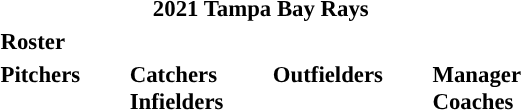<table class="toccolours" style="font-size: 95%;">
<tr>
<th colspan="10">2021 Tampa Bay Rays</th>
</tr>
<tr>
<td colspan="10"><strong>Roster</strong></td>
</tr>
<tr>
<td valign="top"><strong>Pitchers</strong><br>



 
































</td>
<td style="width:25px;"></td>
<td valign="top"><strong>Catchers</strong><br>



<strong>Infielders</strong>












</td>
<td style="width:25px;"></td>
<td valign="top"><strong>Outfielders</strong><br>




</td>
<td style="width:25px;"></td>
<td valign="top"><strong>Manager</strong><br>
<strong>Coaches</strong>
 
 
 
 
 
 
 
 
 
 </td>
</tr>
</table>
